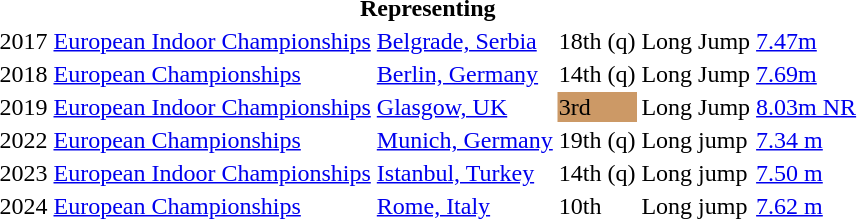<table>
<tr>
<th colspan="6">Representing </th>
</tr>
<tr>
<td>2017</td>
<td><a href='#'>European Indoor Championships</a></td>
<td><a href='#'>Belgrade, Serbia</a></td>
<td>18th (q)</td>
<td>Long Jump</td>
<td><a href='#'>7.47m</a></td>
</tr>
<tr>
<td>2018</td>
<td><a href='#'>European Championships</a></td>
<td><a href='#'>Berlin, Germany</a></td>
<td>14th (q)</td>
<td>Long Jump</td>
<td><a href='#'>7.69m</a></td>
</tr>
<tr>
<td>2019</td>
<td><a href='#'>European Indoor Championships</a></td>
<td><a href='#'>Glasgow, UK</a></td>
<td bgcolor=cc9966>3rd</td>
<td>Long Jump</td>
<td><a href='#'>8.03m NR</a></td>
</tr>
<tr>
<td>2022</td>
<td><a href='#'>European Championships</a></td>
<td><a href='#'>Munich, Germany</a></td>
<td>19th (q)</td>
<td>Long jump</td>
<td><a href='#'>7.34 m</a></td>
</tr>
<tr>
<td>2023</td>
<td><a href='#'>European Indoor Championships</a></td>
<td><a href='#'>Istanbul, Turkey</a></td>
<td>14th (q)</td>
<td>Long jump</td>
<td><a href='#'>7.50 m</a></td>
</tr>
<tr>
<td>2024</td>
<td><a href='#'>European Championships</a></td>
<td><a href='#'>Rome, Italy</a></td>
<td>10th</td>
<td>Long jump</td>
<td><a href='#'>7.62 m</a></td>
</tr>
</table>
